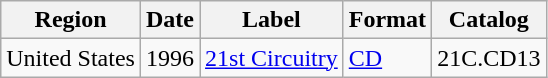<table class="wikitable">
<tr>
<th>Region</th>
<th>Date</th>
<th>Label</th>
<th>Format</th>
<th>Catalog</th>
</tr>
<tr>
<td>United States</td>
<td>1996</td>
<td><a href='#'>21st Circuitry</a></td>
<td><a href='#'>CD</a></td>
<td>21C.CD13</td>
</tr>
</table>
